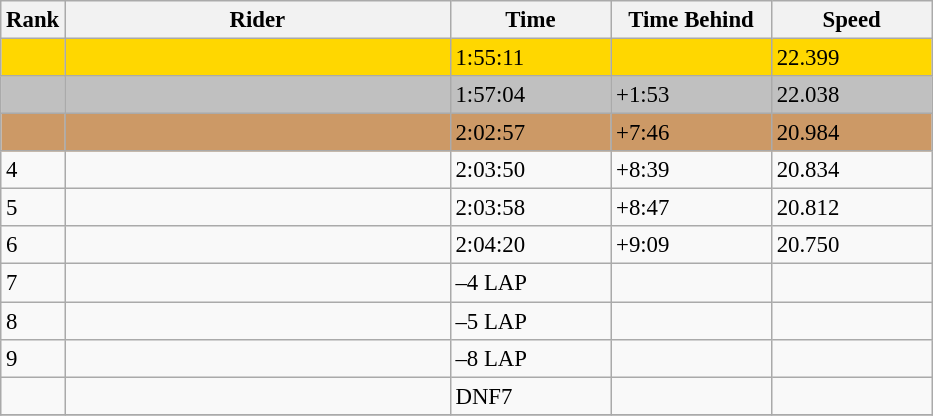<table class="wikitable" style="font-size:95%" style="text-align:center">
<tr>
<th>Rank</th>
<th width=250>Rider</th>
<th width=100>Time</th>
<th width=100>Time Behind</th>
<th width=100>Speed</th>
</tr>
<tr bgcolor=gold>
<td></td>
<td align=left></td>
<td>1:55:11</td>
<td></td>
<td>22.399</td>
</tr>
<tr bgcolor=silver>
<td></td>
<td align=left></td>
<td>1:57:04</td>
<td>+1:53</td>
<td>22.038</td>
</tr>
<tr bgcolor=cc9966>
<td></td>
<td align=left></td>
<td>2:02:57</td>
<td>+7:46</td>
<td>20.984</td>
</tr>
<tr>
<td>4</td>
<td align=left></td>
<td>2:03:50</td>
<td>+8:39</td>
<td>20.834</td>
</tr>
<tr>
<td>5</td>
<td align=left></td>
<td>2:03:58</td>
<td>+8:47</td>
<td>20.812</td>
</tr>
<tr>
<td>6</td>
<td align=left></td>
<td>2:04:20</td>
<td>+9:09</td>
<td>20.750</td>
</tr>
<tr>
<td>7</td>
<td align=left></td>
<td>–4 LAP</td>
<td></td>
<td></td>
</tr>
<tr>
<td>8</td>
<td align=left></td>
<td>–5 LAP</td>
<td></td>
<td></td>
</tr>
<tr>
<td>9</td>
<td align=left></td>
<td>–8 LAP</td>
<td></td>
<td></td>
</tr>
<tr>
<td></td>
<td align=left></td>
<td>DNF7</td>
<td></td>
<td></td>
</tr>
<tr>
</tr>
</table>
